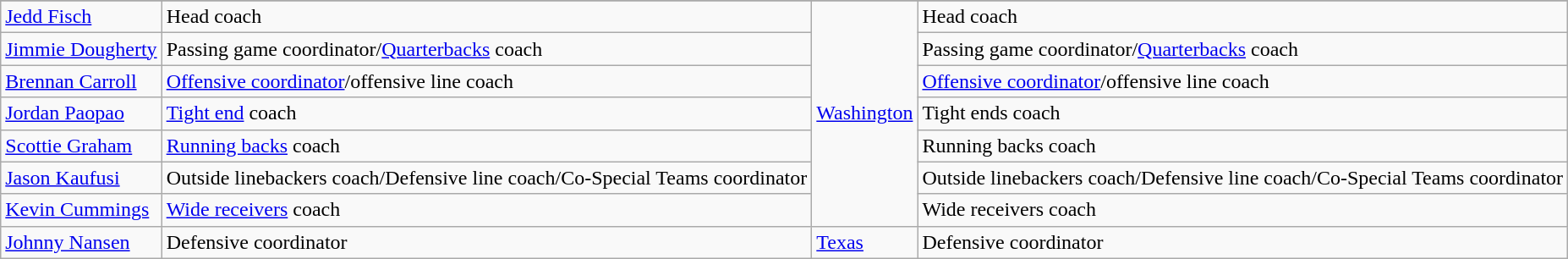<table class="wikitable">
<tr>
</tr>
<tr>
<td><a href='#'>Jedd Fisch</a></td>
<td>Head coach</td>
<td rowspan=7><a href='#'>Washington</a></td>
<td>Head coach</td>
</tr>
<tr>
<td><a href='#'>Jimmie Dougherty</a></td>
<td>Passing game coordinator/<a href='#'>Quarterbacks</a> coach</td>
<td>Passing game coordinator/<a href='#'>Quarterbacks</a> coach</td>
</tr>
<tr>
<td><a href='#'>Brennan Carroll</a></td>
<td><a href='#'>Offensive coordinator</a>/offensive line coach</td>
<td><a href='#'>Offensive coordinator</a>/offensive line coach</td>
</tr>
<tr>
<td><a href='#'>Jordan Paopao</a></td>
<td><a href='#'>Tight end</a> coach</td>
<td>Tight ends coach</td>
</tr>
<tr>
<td><a href='#'>Scottie Graham</a></td>
<td><a href='#'>Running backs</a> coach</td>
<td>Running backs coach</td>
</tr>
<tr>
<td><a href='#'>Jason Kaufusi</a></td>
<td>Outside linebackers coach/Defensive line coach/Co-Special Teams coordinator</td>
<td>Outside linebackers coach/Defensive line coach/Co-Special Teams coordinator</td>
</tr>
<tr>
<td><a href='#'>Kevin Cummings</a></td>
<td><a href='#'>Wide receivers</a> coach</td>
<td>Wide receivers coach</td>
</tr>
<tr>
<td><a href='#'>Johnny Nansen</a></td>
<td>Defensive coordinator</td>
<td><a href='#'>Texas</a></td>
<td>Defensive coordinator</td>
</tr>
</table>
